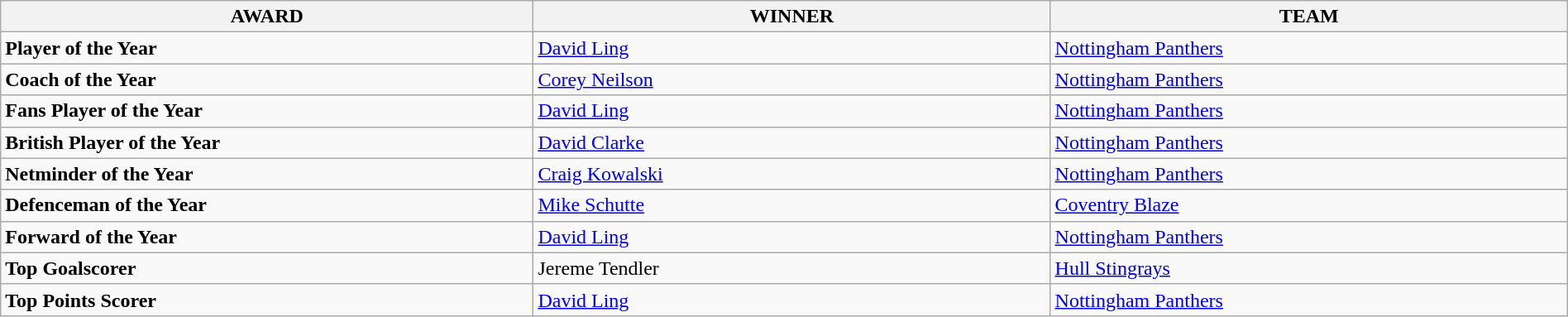<table class="wikitable" style="width: 100%">
<tr>
<th width="34%">AWARD</th>
<th width="33%">WINNER</th>
<th width="33%">TEAM</th>
</tr>
<tr align=left>
<td><strong>Player of the Year</strong></td>
<td> <a href='#'>David Ling</a></td>
<td><a href='#'>Nottingham Panthers</a></td>
</tr>
<tr align=left>
<td><strong>Coach of the Year</strong></td>
<td> <a href='#'>Corey Neilson</a></td>
<td><a href='#'>Nottingham Panthers</a></td>
</tr>
<tr align=left>
<td><strong>Fans Player of the Year</strong></td>
<td> <a href='#'>David Ling</a></td>
<td><a href='#'>Nottingham Panthers</a></td>
</tr>
<tr align=left>
<td><strong>British Player of the Year</strong></td>
<td> <a href='#'>David Clarke</a></td>
<td><a href='#'>Nottingham Panthers</a></td>
</tr>
<tr align=left>
<td><strong>Netminder of the Year</strong></td>
<td> <a href='#'>Craig Kowalski</a></td>
<td><a href='#'>Nottingham Panthers</a></td>
</tr>
<tr align=left>
<td><strong>Defenceman of the Year</strong></td>
<td> <a href='#'>Mike Schutte</a></td>
<td><a href='#'>Coventry Blaze</a></td>
</tr>
<tr align=left>
<td><strong>Forward of the Year</strong></td>
<td> <a href='#'>David Ling</a></td>
<td><a href='#'>Nottingham Panthers</a></td>
</tr>
<tr align=left>
<td><strong>Top Goalscorer</strong></td>
<td> Jereme Tendler</td>
<td><a href='#'>Hull Stingrays</a></td>
</tr>
<tr align=left>
<td><strong>Top Points Scorer</strong></td>
<td> <a href='#'>David Ling</a></td>
<td><a href='#'>Nottingham Panthers</a></td>
</tr>
</table>
